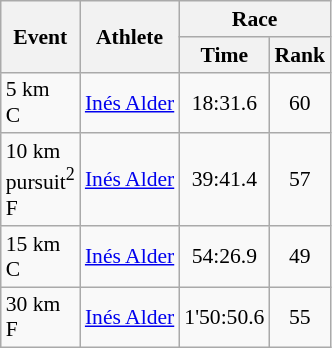<table class="wikitable" border="1" style="font-size:90%">
<tr>
<th rowspan=2>Event</th>
<th rowspan=2>Athlete</th>
<th colspan=2>Race</th>
</tr>
<tr>
<th>Time</th>
<th>Rank</th>
</tr>
<tr>
<td>5 km <br> C</td>
<td><a href='#'>Inés Alder</a></td>
<td align=center>18:31.6</td>
<td align=center>60</td>
</tr>
<tr>
<td>10 km <br> pursuit<sup>2</sup> <br> F</td>
<td><a href='#'>Inés Alder</a></td>
<td align=center>39:41.4</td>
<td align=center>57</td>
</tr>
<tr>
<td>15 km <br> C</td>
<td><a href='#'>Inés Alder</a></td>
<td align=center>54:26.9</td>
<td align=center>49</td>
</tr>
<tr>
<td>30 km <br> F</td>
<td><a href='#'>Inés Alder</a></td>
<td align=center>1'50:50.6</td>
<td align=center>55</td>
</tr>
</table>
